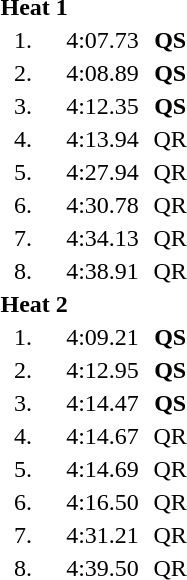<table style="text-align:center">
<tr>
<td colspan=4 align=left><strong>Heat 1</strong></td>
</tr>
<tr>
<td width=30>1.</td>
<td align=left></td>
<td width=60>4:07.73</td>
<td><strong>QS</strong></td>
</tr>
<tr>
<td>2.</td>
<td align=left></td>
<td>4:08.89</td>
<td><strong>QS</strong></td>
</tr>
<tr>
<td>3.</td>
<td align=left></td>
<td>4:12.35</td>
<td><strong>QS</strong></td>
</tr>
<tr>
<td>4.</td>
<td align=left></td>
<td>4:13.94</td>
<td>QR</td>
</tr>
<tr>
<td>5.</td>
<td align=left></td>
<td>4:27.94</td>
<td>QR</td>
</tr>
<tr>
<td>6.</td>
<td align=left></td>
<td>4:30.78</td>
<td>QR</td>
</tr>
<tr>
<td>7.</td>
<td align=left></td>
<td>4:34.13</td>
<td>QR</td>
</tr>
<tr>
<td>8.</td>
<td align=left></td>
<td>4:38.91</td>
<td>QR</td>
</tr>
<tr>
<td colspan=4 align=left><strong>Heat 2</strong></td>
</tr>
<tr>
<td>1.</td>
<td align=left></td>
<td>4:09.21</td>
<td><strong>QS</strong></td>
</tr>
<tr>
<td>2.</td>
<td align=left></td>
<td>4:12.95</td>
<td><strong>QS</strong></td>
</tr>
<tr>
<td>3.</td>
<td align=left></td>
<td>4:14.47</td>
<td><strong>QS</strong></td>
</tr>
<tr>
<td>4.</td>
<td align=left></td>
<td>4:14.67</td>
<td>QR</td>
</tr>
<tr>
<td>5.</td>
<td align=left></td>
<td>4:14.69</td>
<td>QR</td>
</tr>
<tr>
<td>6.</td>
<td align=left></td>
<td>4:16.50</td>
<td>QR</td>
</tr>
<tr>
<td>7.</td>
<td align=left></td>
<td>4:31.21</td>
<td>QR</td>
</tr>
<tr>
<td>8.</td>
<td align=left></td>
<td>4:39.50</td>
<td>QR</td>
</tr>
</table>
